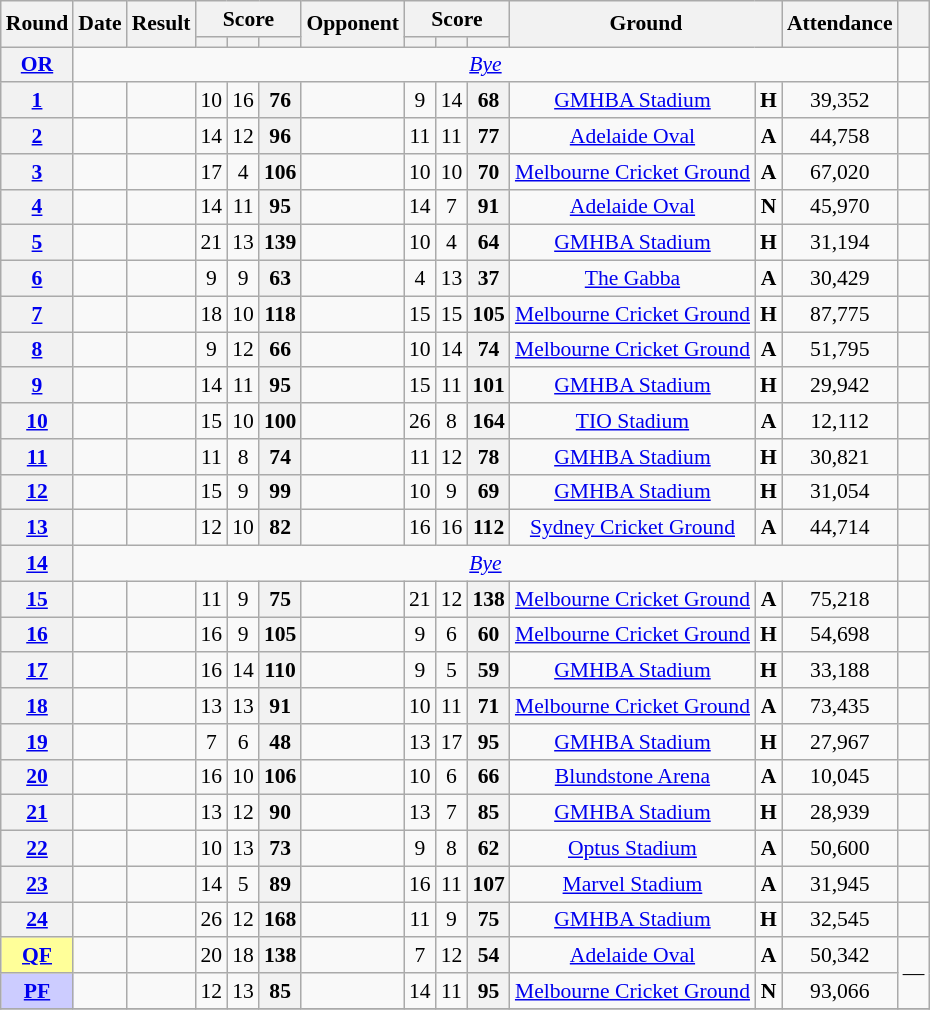<table class="wikitable plainrowheaders sortable" style="font-size:90%; text-align:center;">
<tr>
<th scope="col" rowspan="2">Round</th>
<th scope="col" rowspan="2">Date</th>
<th scope="col" rowspan="2">Result</th>
<th scope="col" colspan="3">Score</th>
<th scope="col" rowspan="2">Opponent</th>
<th scope="col" colspan="3">Score</th>
<th scope="col" rowspan="2" colspan="2">Ground</th>
<th scope="col" rowspan="2">Attendance</th>
<th scope="col" rowspan="2"></th>
</tr>
<tr>
<th scope="col"></th>
<th scope="col"></th>
<th scope="col"></th>
<th scope="col"></th>
<th scope="col"></th>
<th scope="col"></th>
</tr>
<tr>
<th scope="row" style="text-align:center;"><a href='#'>OR</a></th>
<td colspan=12> <em><a href='#'>Bye</a></em></td>
<td></td>
</tr>
<tr>
<th scope="row" style="text-align:center;"><a href='#'>1</a></th>
<td></td>
<td></td>
<td>10</td>
<td>16</td>
<th>76</th>
<td></td>
<td>9</td>
<td>14</td>
<th>68</th>
<td><a href='#'>GMHBA Stadium</a></td>
<td><strong>H</strong></td>
<td>39,352</td>
<td> </td>
</tr>
<tr>
<th scope="row" style="text-align:center;"><a href='#'>2</a></th>
<td></td>
<td></td>
<td>14</td>
<td>12</td>
<th>96</th>
<td></td>
<td>11</td>
<td>11</td>
<th>77</th>
<td><a href='#'>Adelaide Oval</a></td>
<td><strong>A</strong></td>
<td>44,758</td>
<td> </td>
</tr>
<tr>
<th scope="row" style="text-align:center;"><a href='#'>3</a></th>
<td></td>
<td></td>
<td>17</td>
<td>4</td>
<th>106</th>
<td></td>
<td>10</td>
<td>10</td>
<th>70</th>
<td><a href='#'>Melbourne Cricket Ground</a></td>
<td><strong>A</strong></td>
<td>67,020</td>
<td> </td>
</tr>
<tr>
<th scope="row" style="text-align:center;"><a href='#'>4</a></th>
<td></td>
<td></td>
<td>14</td>
<td>11</td>
<th>95</th>
<td></td>
<td>14</td>
<td>7</td>
<th>91</th>
<td><a href='#'>Adelaide Oval</a></td>
<td><strong>N</strong></td>
<td>45,970</td>
<td> </td>
</tr>
<tr>
<th scope="row" style="text-align:center;"><a href='#'>5</a></th>
<td></td>
<td></td>
<td>21</td>
<td>13</td>
<th>139</th>
<td></td>
<td>10</td>
<td>4</td>
<th>64</th>
<td><a href='#'>GMHBA Stadium</a></td>
<td><strong>H</strong></td>
<td>31,194</td>
<td> </td>
</tr>
<tr>
<th scope="row" style="text-align:center;"><a href='#'>6</a></th>
<td></td>
<td></td>
<td>9</td>
<td>9</td>
<th>63</th>
<td></td>
<td>4</td>
<td>13</td>
<th>37</th>
<td><a href='#'>The Gabba</a></td>
<td><strong>A</strong></td>
<td>30,429</td>
<td> </td>
</tr>
<tr>
<th scope="row" style="text-align:center;"><a href='#'>7</a></th>
<td></td>
<td></td>
<td>18</td>
<td>10</td>
<th>118</th>
<td></td>
<td>15</td>
<td>15</td>
<th>105</th>
<td><a href='#'>Melbourne Cricket Ground</a></td>
<td><strong>H</strong></td>
<td>87,775</td>
<td> </td>
</tr>
<tr>
<th scope="row" style="text-align:center;"><a href='#'>8</a></th>
<td></td>
<td></td>
<td>9</td>
<td>12</td>
<th>66</th>
<td></td>
<td>10</td>
<td>14</td>
<th>74</th>
<td><a href='#'>Melbourne Cricket Ground</a></td>
<td><strong>A</strong></td>
<td>51,795</td>
<td> </td>
</tr>
<tr>
<th scope="row" style="text-align:center;"><a href='#'>9</a></th>
<td></td>
<td></td>
<td>14</td>
<td>11</td>
<th>95</th>
<td></td>
<td>15</td>
<td>11</td>
<th>101</th>
<td><a href='#'>GMHBA Stadium</a></td>
<td><strong>H</strong></td>
<td>29,942</td>
<td> </td>
</tr>
<tr>
<th scope="row" style="text-align:center;"><a href='#'>10</a></th>
<td></td>
<td></td>
<td>15</td>
<td>10</td>
<th>100</th>
<td></td>
<td>26</td>
<td>8</td>
<th>164</th>
<td><a href='#'>TIO Stadium</a></td>
<td><strong>A</strong></td>
<td>12,112</td>
<td> </td>
</tr>
<tr>
<th scope="row" style="text-align:center;"><a href='#'>11</a></th>
<td></td>
<td></td>
<td>11</td>
<td>8</td>
<th>74</th>
<td></td>
<td>11</td>
<td>12</td>
<th>78</th>
<td><a href='#'>GMHBA Stadium</a></td>
<td><strong>H</strong></td>
<td>30,821</td>
<td> </td>
</tr>
<tr>
<th scope="row" style="text-align:center;"><a href='#'>12</a></th>
<td></td>
<td></td>
<td>15</td>
<td>9</td>
<th>99</th>
<td></td>
<td>10</td>
<td>9</td>
<th>69</th>
<td><a href='#'>GMHBA Stadium</a></td>
<td><strong>H</strong></td>
<td>31,054</td>
<td> </td>
</tr>
<tr>
<th scope="row" style="text-align:center;"><a href='#'>13</a></th>
<td></td>
<td></td>
<td>12</td>
<td>10</td>
<th>82</th>
<td></td>
<td>16</td>
<td>16</td>
<th>112</th>
<td><a href='#'>Sydney Cricket Ground</a></td>
<td><strong>A</strong></td>
<td>44,714</td>
<td> </td>
</tr>
<tr>
<th scope="row" style="text-align:center;"><a href='#'>14</a></th>
<td colspan=12> <em><a href='#'>Bye</a></em></td>
<td> </td>
</tr>
<tr>
<th scope="row" style="text-align:center;"><a href='#'>15</a></th>
<td></td>
<td></td>
<td>11</td>
<td>9</td>
<th>75</th>
<td></td>
<td>21</td>
<td>12</td>
<th>138</th>
<td><a href='#'>Melbourne Cricket Ground</a></td>
<td><strong>A</strong></td>
<td>75,218</td>
<td> </td>
</tr>
<tr>
<th scope="row" style="text-align:center;"><a href='#'>16</a></th>
<td></td>
<td></td>
<td>16</td>
<td>9</td>
<th>105</th>
<td></td>
<td>9</td>
<td>6</td>
<th>60</th>
<td><a href='#'>Melbourne Cricket Ground</a></td>
<td><strong>H</strong></td>
<td>54,698</td>
<td> </td>
</tr>
<tr>
<th scope="row" style="text-align:center;"><a href='#'>17</a></th>
<td></td>
<td></td>
<td>16</td>
<td>14</td>
<th>110</th>
<td></td>
<td>9</td>
<td>5</td>
<th>59</th>
<td><a href='#'>GMHBA Stadium</a></td>
<td><strong>H</strong></td>
<td>33,188</td>
<td> </td>
</tr>
<tr>
<th scope="row" style="text-align:center;"><a href='#'>18</a></th>
<td></td>
<td></td>
<td>13</td>
<td>13</td>
<th>91</th>
<td></td>
<td>10</td>
<td>11</td>
<th>71</th>
<td><a href='#'>Melbourne Cricket Ground</a></td>
<td><strong>A</strong></td>
<td>73,435</td>
<td> </td>
</tr>
<tr>
<th scope="row" style="text-align:center;"><a href='#'>19</a></th>
<td></td>
<td></td>
<td>7</td>
<td>6</td>
<th>48</th>
<td></td>
<td>13</td>
<td>17</td>
<th>95</th>
<td><a href='#'>GMHBA Stadium</a></td>
<td><strong>H</strong></td>
<td>27,967</td>
<td> </td>
</tr>
<tr>
<th scope="row" style="text-align:center;"><a href='#'>20</a></th>
<td></td>
<td></td>
<td>16</td>
<td>10</td>
<th>106</th>
<td></td>
<td>10</td>
<td>6</td>
<th>66</th>
<td><a href='#'>Blundstone Arena</a></td>
<td><strong>A</strong></td>
<td>10,045</td>
<td> </td>
</tr>
<tr>
<th scope="row" style="text-align:center;"><a href='#'>21</a></th>
<td></td>
<td></td>
<td>13</td>
<td>12</td>
<th>90</th>
<td></td>
<td>13</td>
<td>7</td>
<th>85</th>
<td><a href='#'>GMHBA Stadium</a></td>
<td><strong>H</strong></td>
<td>28,939</td>
<td> </td>
</tr>
<tr>
<th scope="row" style="text-align:center;"><a href='#'>22</a></th>
<td></td>
<td></td>
<td>10</td>
<td>13</td>
<th>73</th>
<td></td>
<td>9</td>
<td>8</td>
<th>62</th>
<td><a href='#'>Optus Stadium</a></td>
<td><strong>A</strong></td>
<td>50,600</td>
<td> </td>
</tr>
<tr>
<th scope="row" style="text-align:center;"><a href='#'>23</a></th>
<td></td>
<td></td>
<td>14</td>
<td>5</td>
<th>89</th>
<td></td>
<td>16</td>
<td>11</td>
<th>107</th>
<td><a href='#'>Marvel Stadium</a></td>
<td><strong>A</strong></td>
<td>31,945</td>
<td> </td>
</tr>
<tr>
<th scope="row" style="text-align:center;"><a href='#'>24</a></th>
<td></td>
<td></td>
<td>26</td>
<td>12</td>
<th>168</th>
<td></td>
<td>11</td>
<td>9</td>
<th>75</th>
<td><a href='#'>GMHBA Stadium</a></td>
<td><strong>H</strong></td>
<td>32,545</td>
<td> </td>
</tr>
<tr>
<th scope="row" style="background:#ff9; text-align:center;"><a href='#'>QF</a></th>
<td></td>
<td></td>
<td>20</td>
<td>18</td>
<th>138</th>
<td></td>
<td>7</td>
<td>12</td>
<th>54</th>
<td><a href='#'>Adelaide Oval</a></td>
<td><strong>A</strong></td>
<td>50,342</td>
<td rowspan=2>—</td>
</tr>
<tr>
<th scope="row" style="background:#ccf; text-align:center;"><a href='#'>PF</a></th>
<td></td>
<td></td>
<td>12</td>
<td>13</td>
<th>85</th>
<td></td>
<td>14</td>
<td>11</td>
<th>95</th>
<td><a href='#'>Melbourne Cricket Ground</a></td>
<td><strong>N</strong></td>
<td>93,066</td>
</tr>
<tr>
</tr>
</table>
